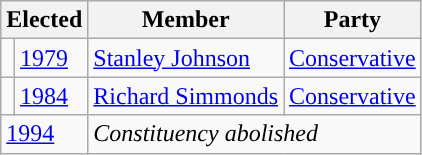<table class="wikitable">
<tr>
<th colspan="2">Elected</th>
<th>Member</th>
<th>Party</th>
</tr>
<tr>
<td style="background-color: "></td>
<td><a href='#'>1979</a></td>
<td><a href='#'>Stanley Johnson</a></td>
<td><a href='#'>Conservative</a></td>
</tr>
<tr>
<td style="background-color: "></td>
<td><a href='#'>1984</a></td>
<td><a href='#'>Richard Simmonds</a></td>
<td><a href='#'>Conservative</a></td>
</tr>
<tr>
<td colspan="2"><a href='#'>1994</a></td>
<td colspan="2"><em>Constituency abolished</em></td>
</tr>
</table>
